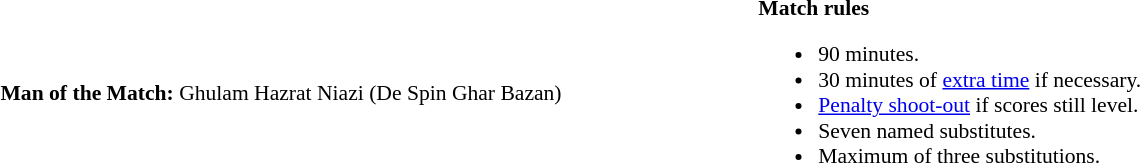<table style="width:100%;font-size:90%">
<tr>
<td><br><strong>Man of the Match:</strong>
 Ghulam Hazrat Niazi (De Spin Ghar Bazan)</td>
<td style="width:60%; vertical-align:top"><br><strong>Match rules</strong><ul><li>90 minutes.</li><li>30 minutes of <a href='#'>extra time</a> if necessary.</li><li><a href='#'>Penalty shoot-out</a> if scores still level.</li><li>Seven named substitutes.</li><li>Maximum of three substitutions.</li></ul></td>
</tr>
</table>
